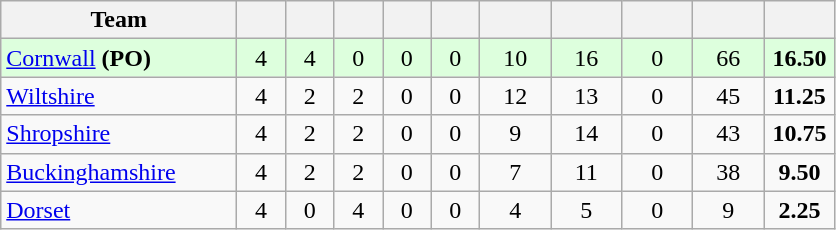<table class="wikitable" style="text-align:center">
<tr>
<th width="150">Team</th>
<th width="25"></th>
<th width="25"></th>
<th width="25"></th>
<th width="25"></th>
<th width="25"></th>
<th width="40"></th>
<th width="40"></th>
<th width="40"></th>
<th width="40"></th>
<th width="40"></th>
</tr>
<tr style="background:#dfd;">
<td style="text-align:left"><a href='#'>Cornwall</a> <strong>(PO)</strong></td>
<td>4</td>
<td>4</td>
<td>0</td>
<td>0</td>
<td>0</td>
<td>10</td>
<td>16</td>
<td>0</td>
<td>66</td>
<td><strong>16.50</strong></td>
</tr>
<tr>
<td style="text-align:left"><a href='#'>Wiltshire</a></td>
<td>4</td>
<td>2</td>
<td>2</td>
<td>0</td>
<td>0</td>
<td>12</td>
<td>13</td>
<td>0</td>
<td>45</td>
<td><strong>11.25</strong></td>
</tr>
<tr>
<td style="text-align:left"><a href='#'>Shropshire</a></td>
<td>4</td>
<td>2</td>
<td>2</td>
<td>0</td>
<td>0</td>
<td>9</td>
<td>14</td>
<td>0</td>
<td>43</td>
<td><strong>10.75</strong></td>
</tr>
<tr>
<td style="text-align:left"><a href='#'>Buckinghamshire</a></td>
<td>4</td>
<td>2</td>
<td>2</td>
<td>0</td>
<td>0</td>
<td>7</td>
<td>11</td>
<td>0</td>
<td>38</td>
<td><strong>9.50</strong></td>
</tr>
<tr>
<td style="text-align:left"><a href='#'>Dorset</a></td>
<td>4</td>
<td>0</td>
<td>4</td>
<td>0</td>
<td>0</td>
<td>4</td>
<td>5</td>
<td>0</td>
<td>9</td>
<td><strong>2.25</strong></td>
</tr>
</table>
